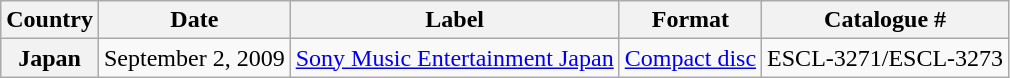<table class="wikitable plainrowheaders">
<tr>
<th>Country</th>
<th>Date</th>
<th>Label</th>
<th>Format</th>
<th>Catalogue #</th>
</tr>
<tr>
<th scope="row">Japan</th>
<td>September 2, 2009</td>
<td><a href='#'>Sony Music Entertainment Japan</a></td>
<td><a href='#'>Compact disc</a></td>
<td>ESCL-3271/ESCL-3273</td>
</tr>
</table>
